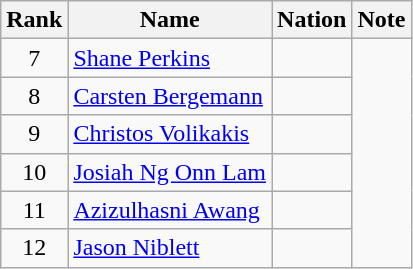<table class=wikitable sortable style=text-align:center>
<tr>
<th>Rank</th>
<th>Name</th>
<th>Nation</th>
<th>Note</th>
</tr>
<tr>
<td>7</td>
<td align=left><a href='#'>Shane Perkins</a></td>
<td align=left></td>
</tr>
<tr>
<td>8</td>
<td align=left><a href='#'>Carsten Bergemann</a></td>
<td align=left></td>
</tr>
<tr>
<td>9</td>
<td align=left><a href='#'>Christos Volikakis</a></td>
<td align=left></td>
</tr>
<tr>
<td>10</td>
<td align=left><a href='#'>Josiah Ng Onn Lam</a></td>
<td align=left></td>
</tr>
<tr>
<td>11</td>
<td align=left><a href='#'>Azizulhasni Awang</a></td>
<td align=left></td>
</tr>
<tr>
<td>12</td>
<td align=left><a href='#'>Jason Niblett</a></td>
<td align=left></td>
</tr>
</table>
